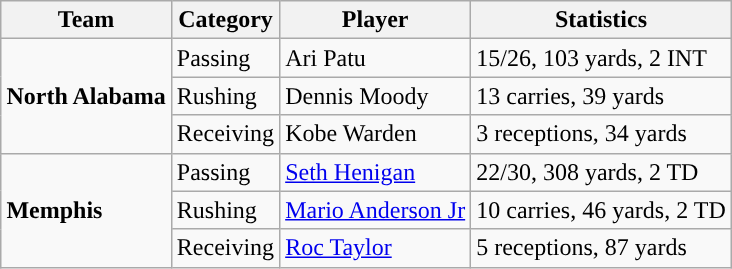<table class="wikitable" style="float: right;">
<tr>
<th>Team</th>
<th>Category</th>
<th>Player</th>
<th>Statistics</th>
</tr>
<tr>
<td rowspan=3><strong>North Alabama</strong></td>
<td>Passing</td>
<td>Ari Patu</td>
<td>15/26, 103 yards, 2 INT</td>
</tr>
<tr>
<td>Rushing</td>
<td>Dennis Moody</td>
<td>13 carries, 39 yards</td>
</tr>
<tr>
<td>Receiving</td>
<td>Kobe Warden</td>
<td>3 receptions, 34 yards</td>
</tr>
<tr>
<td rowspan=3><strong>Memphis</strong></td>
<td>Passing</td>
<td><a href='#'>Seth Henigan</a></td>
<td>22/30, 308 yards, 2 TD</td>
</tr>
<tr>
<td>Rushing</td>
<td><a href='#'>Mario Anderson Jr</a></td>
<td>10 carries, 46 yards, 2 TD</td>
</tr>
<tr>
<td>Receiving</td>
<td><a href='#'>Roc Taylor</a></td>
<td>5 receptions, 87 yards</td>
</tr>
</table>
